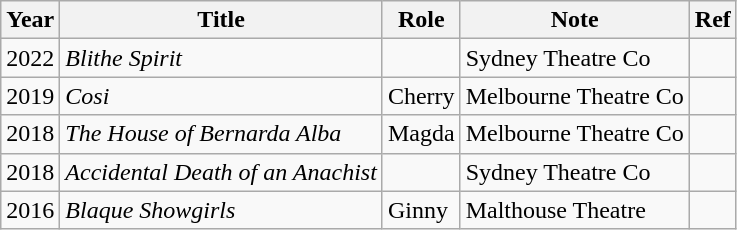<table class="wikitable">
<tr>
<th>Year</th>
<th>Title</th>
<th>Role</th>
<th>Note</th>
<th>Ref</th>
</tr>
<tr>
<td>2022</td>
<td><em>Blithe Spirit</em></td>
<td></td>
<td>Sydney Theatre Co</td>
<td></td>
</tr>
<tr>
<td>2019</td>
<td><em>Cosi</em></td>
<td>Cherry</td>
<td>Melbourne Theatre Co</td>
<td></td>
</tr>
<tr>
<td>2018</td>
<td><em>The House of Bernarda Alba</em></td>
<td>Magda</td>
<td>Melbourne Theatre Co</td>
<td></td>
</tr>
<tr>
<td>2018</td>
<td><em>Accidental Death of an Anachist</em></td>
<td></td>
<td>Sydney Theatre Co</td>
<td></td>
</tr>
<tr>
<td>2016</td>
<td><em>Blaque Showgirls</em></td>
<td>Ginny</td>
<td>Malthouse Theatre</td>
<td></td>
</tr>
</table>
